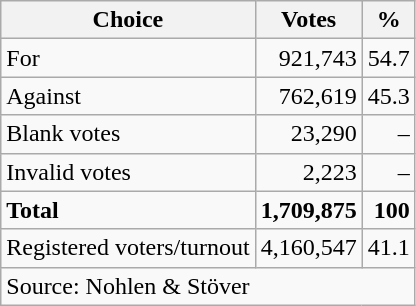<table class=wikitable style=text-align:right>
<tr>
<th>Choice</th>
<th>Votes</th>
<th>%</th>
</tr>
<tr>
<td align=left>For</td>
<td>921,743</td>
<td>54.7</td>
</tr>
<tr>
<td align=left>Against</td>
<td>762,619</td>
<td>45.3</td>
</tr>
<tr>
<td align=left>Blank votes</td>
<td>23,290</td>
<td>–</td>
</tr>
<tr>
<td align=left>Invalid votes</td>
<td>2,223</td>
<td>–</td>
</tr>
<tr>
<td align=left><strong>Total</strong></td>
<td><strong>1,709,875</strong></td>
<td><strong>100</strong></td>
</tr>
<tr>
<td align=left>Registered voters/turnout</td>
<td>4,160,547</td>
<td>41.1</td>
</tr>
<tr>
<td align=left colspan=3>Source: Nohlen & Stöver</td>
</tr>
</table>
